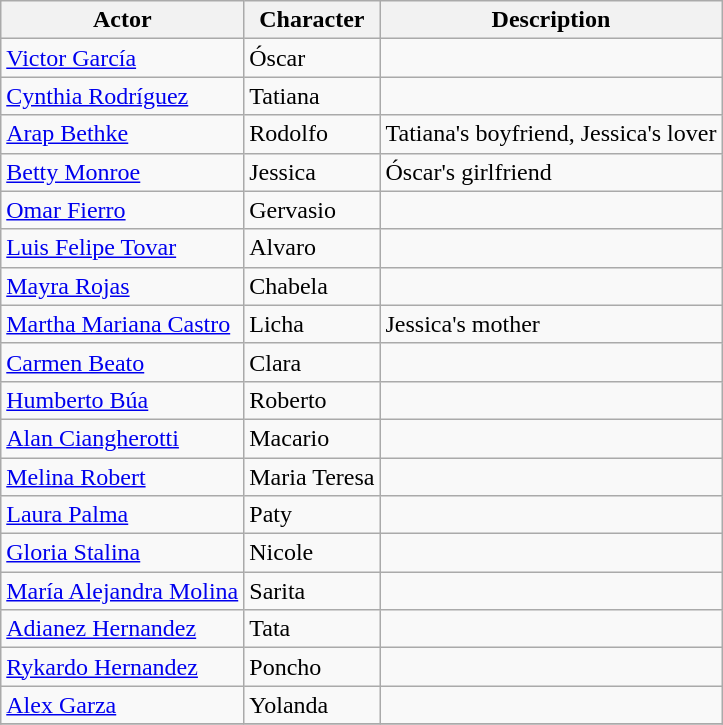<table class="wikitable">
<tr>
<th>Actor</th>
<th>Character</th>
<th>Description</th>
</tr>
<tr>
<td><a href='#'>Victor García</a></td>
<td>Óscar</td>
<td></td>
</tr>
<tr>
<td><a href='#'>Cynthia Rodríguez</a></td>
<td>Tatiana</td>
<td></td>
</tr>
<tr>
<td><a href='#'>Arap Bethke</a></td>
<td>Rodolfo</td>
<td>Tatiana's boyfriend, Jessica's lover</td>
</tr>
<tr>
<td><a href='#'>Betty Monroe</a></td>
<td>Jessica</td>
<td>Óscar's girlfriend</td>
</tr>
<tr>
<td><a href='#'>Omar Fierro</a></td>
<td>Gervasio</td>
<td></td>
</tr>
<tr>
<td><a href='#'>Luis Felipe Tovar</a></td>
<td>Alvaro</td>
<td></td>
</tr>
<tr>
<td><a href='#'>Mayra Rojas</a></td>
<td>Chabela</td>
<td></td>
</tr>
<tr>
<td><a href='#'>Martha Mariana Castro</a></td>
<td>Licha</td>
<td>Jessica's mother</td>
</tr>
<tr>
<td><a href='#'>Carmen Beato</a></td>
<td>Clara</td>
<td></td>
</tr>
<tr>
<td><a href='#'>Humberto Búa</a></td>
<td>Roberto</td>
<td></td>
</tr>
<tr>
<td><a href='#'>Alan Ciangherotti</a></td>
<td>Macario</td>
<td></td>
</tr>
<tr>
<td><a href='#'>Melina Robert</a></td>
<td>Maria Teresa</td>
<td></td>
</tr>
<tr>
<td><a href='#'>Laura Palma</a></td>
<td>Paty</td>
<td></td>
</tr>
<tr>
<td><a href='#'>Gloria Stalina</a></td>
<td>Nicole</td>
<td></td>
</tr>
<tr>
<td><a href='#'>María Alejandra Molina</a></td>
<td>Sarita</td>
<td></td>
</tr>
<tr>
<td><a href='#'>Adianez Hernandez</a></td>
<td>Tata</td>
<td></td>
</tr>
<tr>
<td><a href='#'>Rykardo Hernandez</a></td>
<td>Poncho</td>
<td></td>
</tr>
<tr>
<td><a href='#'>Alex Garza</a></td>
<td>Yolanda</td>
<td></td>
</tr>
<tr>
</tr>
</table>
